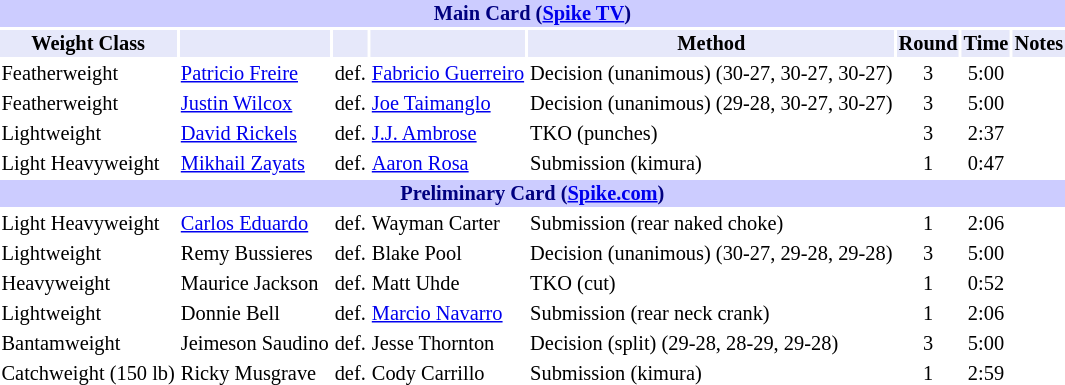<table class="toccolours" style="font-size: 85%;">
<tr>
<th colspan="8" style="background:#ccf; color:navy; text-align:center;"><strong>Main Card (<a href='#'>Spike TV</a>)</strong></th>
</tr>
<tr>
<th style="background:#e6e8fa; color:#000; text-align:center;">Weight Class</th>
<th style="background:#e6e8fa; color:#000; text-align:center;"></th>
<th style="background:#e6e8fa; color:#000; text-align:center;"></th>
<th style="background:#e6e8fa; color:#000; text-align:center;"></th>
<th style="background:#e6e8fa; color:#000; text-align:center;">Method</th>
<th style="background:#e6e8fa; color:#000; text-align:center;">Round</th>
<th style="background:#e6e8fa; color:#000; text-align:center;">Time</th>
<th style="background:#e6e8fa; color:#000; text-align:center;">Notes</th>
</tr>
<tr>
<td>Featherweight</td>
<td><a href='#'>Patricio Freire</a></td>
<td align=center>def.</td>
<td><a href='#'>Fabricio Guerreiro</a></td>
<td>Decision (unanimous) (30-27, 30-27, 30-27)</td>
<td align=center>3</td>
<td align=center>5:00</td>
<td></td>
</tr>
<tr>
<td>Featherweight</td>
<td><a href='#'>Justin Wilcox</a></td>
<td align=center>def.</td>
<td><a href='#'>Joe Taimanglo</a></td>
<td>Decision (unanimous) (29-28, 30-27, 30-27)</td>
<td align=center>3</td>
<td align=center>5:00</td>
<td></td>
</tr>
<tr>
<td>Lightweight</td>
<td><a href='#'>David Rickels</a></td>
<td align=center>def.</td>
<td><a href='#'>J.J. Ambrose</a></td>
<td>TKO (punches)</td>
<td align=center>3</td>
<td align=center>2:37</td>
<td></td>
</tr>
<tr>
<td>Light Heavyweight</td>
<td><a href='#'>Mikhail Zayats</a></td>
<td align=center>def.</td>
<td><a href='#'>Aaron Rosa</a></td>
<td>Submission (kimura)</td>
<td align=center>1</td>
<td align=center>0:47</td>
<td></td>
</tr>
<tr>
<th colspan="8" style="background:#ccf; color:navy; text-align:center;"><strong>Preliminary Card (<a href='#'>Spike.com</a>)</strong></th>
</tr>
<tr>
<td>Light Heavyweight</td>
<td><a href='#'>Carlos Eduardo</a></td>
<td align=center>def.</td>
<td>Wayman Carter</td>
<td>Submission (rear naked choke)</td>
<td align=center>1</td>
<td align=center>2:06</td>
<td></td>
</tr>
<tr>
<td>Lightweight</td>
<td>Remy Bussieres</td>
<td align=center>def.</td>
<td>Blake Pool</td>
<td>Decision (unanimous) (30-27, 29-28, 29-28)</td>
<td align=center>3</td>
<td align=center>5:00</td>
<td></td>
</tr>
<tr>
<td>Heavyweight</td>
<td>Maurice Jackson</td>
<td align=center>def.</td>
<td>Matt Uhde</td>
<td>TKO (cut)</td>
<td align=center>1</td>
<td align=center>0:52</td>
<td></td>
</tr>
<tr>
<td>Lightweight</td>
<td>Donnie Bell</td>
<td align=center>def.</td>
<td><a href='#'>Marcio Navarro</a></td>
<td>Submission (rear neck crank)</td>
<td align=center>1</td>
<td align=center>2:06</td>
<td></td>
</tr>
<tr>
<td>Bantamweight</td>
<td>Jeimeson Saudino</td>
<td align=center>def.</td>
<td>Jesse Thornton</td>
<td>Decision (split) (29-28, 28-29, 29-28)</td>
<td align=center>3</td>
<td align=center>5:00</td>
<td></td>
</tr>
<tr>
<td>Catchweight (150 lb)</td>
<td>Ricky Musgrave</td>
<td align=center>def.</td>
<td>Cody Carrillo</td>
<td>Submission (kimura)</td>
<td align=center>1</td>
<td align=center>2:59</td>
<td></td>
</tr>
</table>
